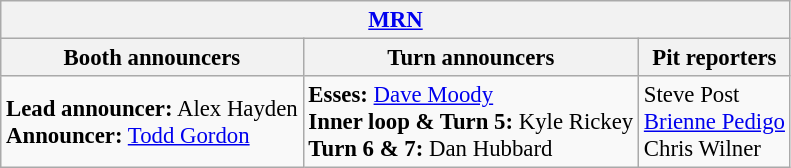<table class="wikitable" style="font-size: 95%;">
<tr>
<th colspan="3"><a href='#'>MRN</a></th>
</tr>
<tr>
<th>Booth announcers</th>
<th>Turn announcers</th>
<th>Pit reporters</th>
</tr>
<tr>
<td><strong>Lead announcer:</strong> Alex Hayden<br><strong>Announcer:</strong> <a href='#'>Todd Gordon</a></td>
<td><strong>Esses:</strong> <a href='#'>Dave Moody</a> <br><strong>Inner loop & Turn 5:</strong> Kyle Rickey<br><strong>Turn 6 & 7:</strong> Dan Hubbard</td>
<td>Steve Post<br><a href='#'>Brienne Pedigo</a><br>Chris Wilner</td>
</tr>
</table>
